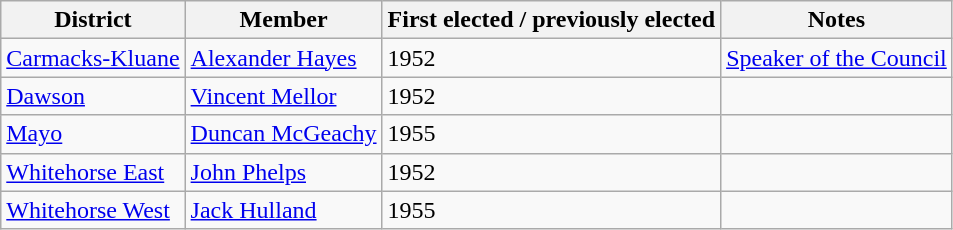<table class="wikitable sortable">
<tr>
<th>District</th>
<th>Member</th>
<th>First elected / previously elected</th>
<th>Notes</th>
</tr>
<tr>
<td><a href='#'>Carmacks-Kluane</a></td>
<td><a href='#'>Alexander Hayes</a></td>
<td>1952</td>
<td><a href='#'>Speaker of the Council</a></td>
</tr>
<tr>
<td><a href='#'>Dawson</a></td>
<td><a href='#'>Vincent Mellor</a></td>
<td>1952</td>
<td></td>
</tr>
<tr>
<td><a href='#'>Mayo</a></td>
<td><a href='#'>Duncan McGeachy</a></td>
<td>1955</td>
<td></td>
</tr>
<tr>
<td><a href='#'>Whitehorse East</a></td>
<td><a href='#'>John Phelps</a></td>
<td>1952</td>
<td></td>
</tr>
<tr>
<td><a href='#'>Whitehorse West</a></td>
<td><a href='#'>Jack Hulland</a></td>
<td>1955</td>
<td></td>
</tr>
</table>
